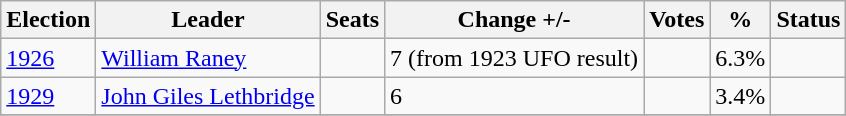<table class="wikitable sortable" style="text-align: left;">
<tr>
<th>Election</th>
<th>Leader</th>
<th>Seats</th>
<th>Change +/-</th>
<th>Votes</th>
<th>%</th>
<th>Status</th>
</tr>
<tr>
<td><a href='#'>1926</a></td>
<td><a href='#'>William Raney</a></td>
<td></td>
<td>7 (from 1923 UFO result)</td>
<td></td>
<td>6.3%</td>
<td></td>
</tr>
<tr>
<td><a href='#'>1929</a></td>
<td><a href='#'>John Giles Lethbridge</a></td>
<td></td>
<td>6</td>
<td></td>
<td>3.4%</td>
<td></td>
</tr>
<tr>
</tr>
</table>
